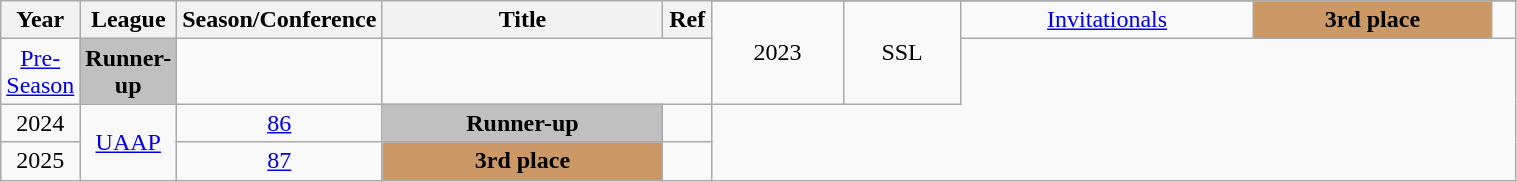<table class="wikitable sortable" style="text-align:center" width="80%">
<tr>
<th style="width:5px;" rowspan="2">Year</th>
<th style="width:50px;" rowspan="2">League</th>
<th style="width:50px;" rowspan="2">Season/Conference</th>
<th style="width:180px;" rowspan="2">Title</th>
<th style="width:25px;" rowspan="2">Ref</th>
</tr>
<tr>
<td rowspan="2">2023</td>
<td rowspan=2>SSL</td>
<td><a href='#'>Invitationals</a></td>
<td style="background: #c96"><strong>3rd place</strong></td>
<td></td>
</tr>
<tr>
<td><a href='#'>Pre-Season</a></td>
<td style="background: silver"><strong>Runner-up</strong></td>
<td></td>
</tr>
<tr>
<td>2024</td>
<td rowspan="2"><a href='#'>UAAP</a></td>
<td><a href='#'>86</a></td>
<td style="background:silver"><strong>Runner-up</strong></td>
<td></td>
</tr>
<tr>
<td>2025</td>
<td><a href='#'>87</a></td>
<td style="background:#c96"><strong>3rd place</strong></td>
<td></td>
</tr>
</table>
